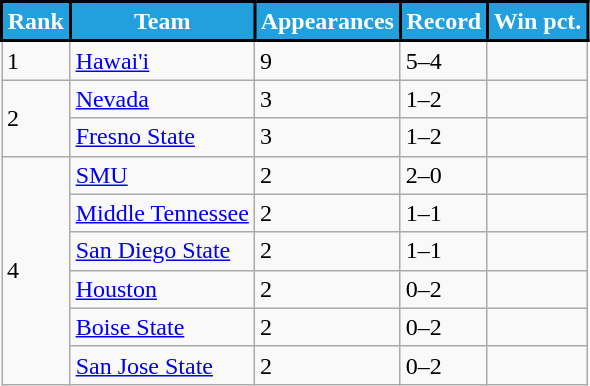<table class = "wikitable">
<tr>
<th style="background:#21a0dd; color:#FFFFFF; border: 2px solid #000000;">Rank</th>
<th style="background:#21a0dd; color:#FFFFFF; border: 2px solid #000000;">Team</th>
<th style="background:#21a0dd; color:#FFFFFF; border: 2px solid #000000;">Appearances</th>
<th style="background:#21a0dd; color:#FFFFFF; border: 2px solid #000000;">Record</th>
<th style="background:#21a0dd; color:#FFFFFF; border: 2px solid #000000;">Win pct.</th>
</tr>
<tr>
<td>1</td>
<td><a href='#'>Hawai'i</a></td>
<td>9</td>
<td>5–4</td>
<td></td>
</tr>
<tr>
<td rowspan=2>2</td>
<td><a href='#'>Nevada</a></td>
<td>3</td>
<td>1–2</td>
<td></td>
</tr>
<tr>
<td><a href='#'>Fresno State</a></td>
<td>3</td>
<td>1–2</td>
<td></td>
</tr>
<tr>
<td rowspan=6>4</td>
<td><a href='#'>SMU</a></td>
<td>2</td>
<td>2–0</td>
<td></td>
</tr>
<tr>
<td><a href='#'>Middle Tennessee</a></td>
<td>2</td>
<td>1–1</td>
<td></td>
</tr>
<tr>
<td><a href='#'>San Diego State</a></td>
<td>2</td>
<td>1–1</td>
<td></td>
</tr>
<tr>
<td><a href='#'>Houston</a></td>
<td>2</td>
<td>0–2</td>
<td></td>
</tr>
<tr>
<td><a href='#'>Boise State</a></td>
<td>2</td>
<td>0–2</td>
<td></td>
</tr>
<tr>
<td><a href='#'>San Jose State</a></td>
<td>2</td>
<td>0–2</td>
<td></td>
</tr>
</table>
